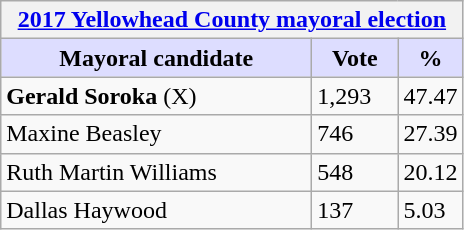<table class="wikitable">
<tr>
<th colspan="3"><a href='#'>2017 Yellowhead County mayoral election</a></th>
</tr>
<tr>
<th style="background:#ddf; width:200px;">Mayoral candidate</th>
<th style="background:#ddf; width:50px;">Vote</th>
<th style="background:#ddf; width:30px;">%</th>
</tr>
<tr>
<td><strong>Gerald Soroka</strong> (X)</td>
<td>1,293</td>
<td>47.47</td>
</tr>
<tr>
<td>Maxine Beasley</td>
<td>746</td>
<td>27.39</td>
</tr>
<tr>
<td>Ruth Martin Williams</td>
<td>548</td>
<td>20.12</td>
</tr>
<tr>
<td>Dallas Haywood</td>
<td>137</td>
<td>5.03</td>
</tr>
</table>
